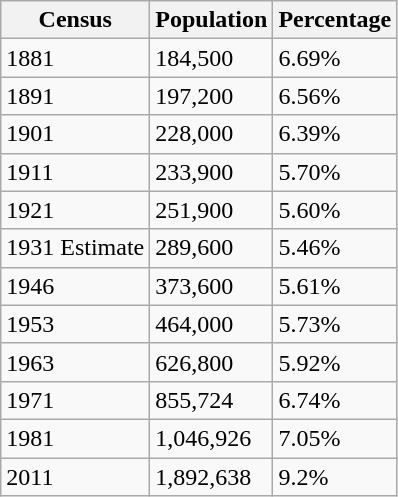<table class="wikitable">
<tr>
<th>Census</th>
<th>Population</th>
<th>Percentage</th>
</tr>
<tr>
<td>1881</td>
<td>184,500</td>
<td>6.69%</td>
</tr>
<tr>
<td>1891</td>
<td>197,200</td>
<td>6.56%</td>
</tr>
<tr>
<td>1901</td>
<td>228,000</td>
<td>6.39%</td>
</tr>
<tr>
<td>1911</td>
<td>233,900</td>
<td>5.70%</td>
</tr>
<tr>
<td>1921</td>
<td>251,900</td>
<td>5.60%</td>
</tr>
<tr>
<td>1931 Estimate</td>
<td>289,600</td>
<td>5.46%</td>
</tr>
<tr>
<td>1946</td>
<td>373,600</td>
<td>5.61%</td>
</tr>
<tr>
<td>1953</td>
<td>464,000</td>
<td>5.73%</td>
</tr>
<tr>
<td>1963</td>
<td>626,800</td>
<td>5.92%</td>
</tr>
<tr>
<td>1971</td>
<td>855,724</td>
<td>6.74%</td>
</tr>
<tr>
<td>1981</td>
<td>1,046,926</td>
<td>7.05%</td>
</tr>
<tr>
<td>2011</td>
<td>1,892,638</td>
<td>9.2%</td>
</tr>
</table>
